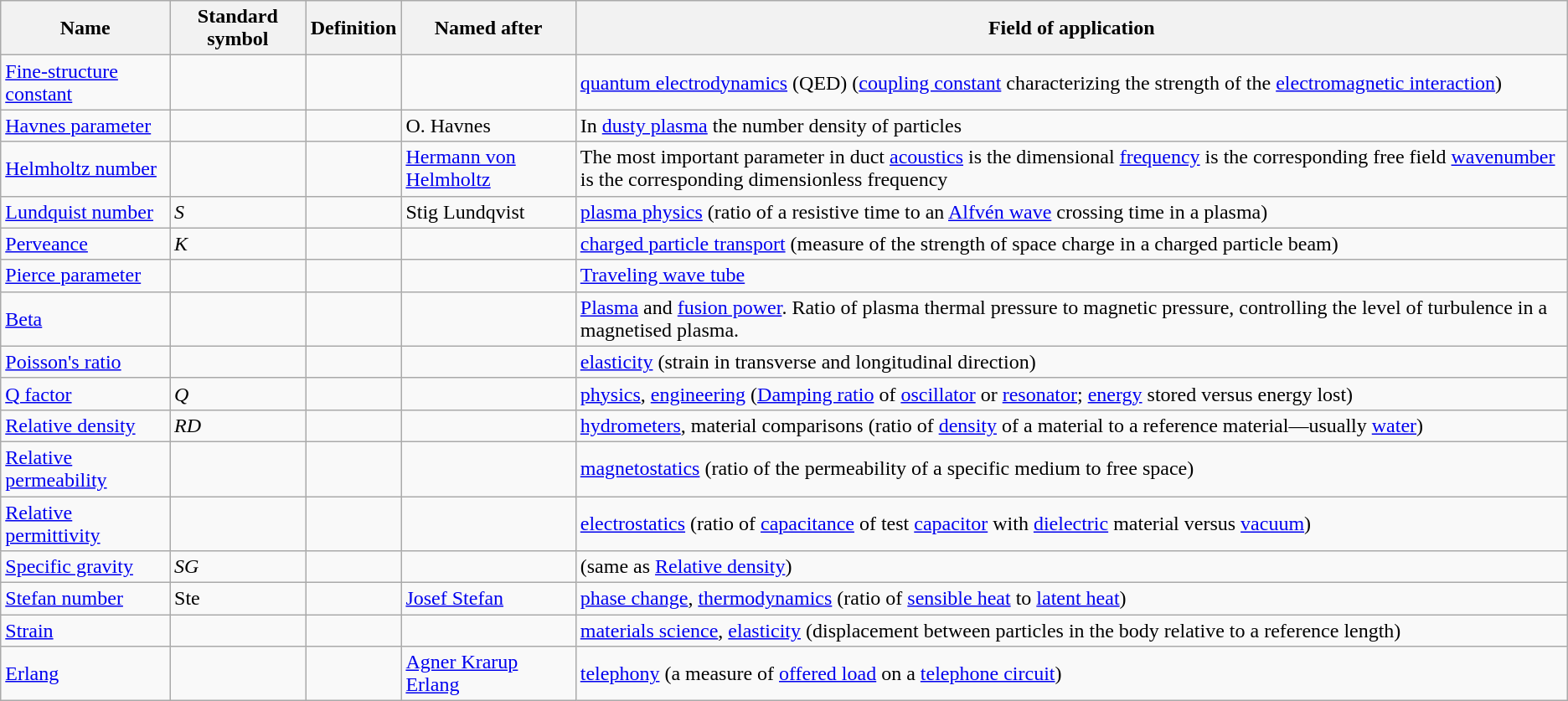<table class="wikitable sortable">
<tr>
<th scope="col">Name</th>
<th scope="col">Standard symbol</th>
<th scope="col" class="unsortable">Definition</th>
<th>Named after</th>
<th scope="col">Field of application</th>
</tr>
<tr>
<td><a href='#'>Fine-structure constant</a></td>
<td></td>
<td></td>
<td></td>
<td><a href='#'>quantum electrodynamics</a> (QED) (<a href='#'>coupling constant</a> characterizing the strength of the <a href='#'>electromagnetic interaction</a>)</td>
</tr>
<tr>
<td><a href='#'>Havnes parameter</a></td>
<td></td>
<td></td>
<td>O. Havnes</td>
<td>In <a href='#'>dusty plasma</a> the number density of particles</td>
</tr>
<tr>
<td><a href='#'>Helmholtz number</a></td>
<td></td>
<td></td>
<td><a href='#'>Hermann von Helmholtz</a></td>
<td>The most important parameter in duct <a href='#'>acoustics</a> is the dimensional <a href='#'>frequency</a> is the corresponding free field <a href='#'>wavenumber</a> is the corresponding dimensionless frequency </td>
</tr>
<tr>
<td><a href='#'>Lundquist number</a></td>
<td><em>S</em></td>
<td></td>
<td>Stig Lundqvist</td>
<td><a href='#'>plasma physics</a> (ratio of a resistive time to an <a href='#'>Alfvén wave</a> crossing time in a plasma)</td>
</tr>
<tr>
<td><a href='#'>Perveance</a></td>
<td><em>K</em></td>
<td></td>
<td></td>
<td><a href='#'>charged particle transport</a> (measure of the strength of space charge in a charged particle beam)</td>
</tr>
<tr>
<td><a href='#'>Pierce parameter</a></td>
<td></td>
<td></td>
<td></td>
<td><a href='#'>Traveling wave tube</a></td>
</tr>
<tr>
<td><a href='#'>Beta</a></td>
<td></td>
<td></td>
<td></td>
<td><a href='#'>Plasma</a> and <a href='#'>fusion power</a>. Ratio of plasma thermal pressure to magnetic pressure, controlling the level of turbulence in a magnetised plasma.</td>
</tr>
<tr>
<td><a href='#'>Poisson's ratio</a></td>
<td></td>
<td></td>
<td></td>
<td><a href='#'>elasticity</a> (strain in transverse and longitudinal direction)</td>
</tr>
<tr>
<td><a href='#'>Q factor</a></td>
<td><em>Q</em></td>
<td></td>
<td></td>
<td><a href='#'>physics</a>, <a href='#'>engineering</a> (<a href='#'>Damping ratio</a> of <a href='#'>oscillator</a> or <a href='#'>resonator</a>; <a href='#'>energy</a> stored versus energy lost)</td>
</tr>
<tr>
<td><a href='#'>Relative density</a></td>
<td><em>RD</em></td>
<td></td>
<td></td>
<td><a href='#'>hydrometers</a>, material comparisons (ratio of <a href='#'>density</a> of a material to a reference material—usually <a href='#'>water</a>)</td>
</tr>
<tr>
<td><a href='#'>Relative permeability</a></td>
<td></td>
<td></td>
<td></td>
<td><a href='#'>magnetostatics</a> (ratio of the permeability of a specific medium to free space)</td>
</tr>
<tr>
<td><a href='#'>Relative permittivity</a></td>
<td></td>
<td></td>
<td></td>
<td><a href='#'>electrostatics</a> (ratio of <a href='#'>capacitance</a> of test <a href='#'>capacitor</a> with <a href='#'>dielectric</a> material versus <a href='#'>vacuum</a>)</td>
</tr>
<tr>
<td><a href='#'>Specific gravity</a></td>
<td><em>SG</em></td>
<td></td>
<td></td>
<td>(same as <a href='#'>Relative density</a>)</td>
</tr>
<tr>
<td><a href='#'>Stefan number</a></td>
<td>Ste</td>
<td></td>
<td><a href='#'>Josef Stefan</a></td>
<td><a href='#'>phase change</a>, <a href='#'>thermodynamics</a> (ratio of <a href='#'>sensible heat</a> to <a href='#'>latent heat</a>)</td>
</tr>
<tr>
<td><a href='#'>Strain</a></td>
<td></td>
<td></td>
<td></td>
<td><a href='#'>materials science</a>, <a href='#'>elasticity</a> (displacement between particles in the body relative to a reference length)</td>
</tr>
<tr>
<td><a href='#'>Erlang</a></td>
<td></td>
<td></td>
<td><a href='#'>Agner Krarup Erlang</a></td>
<td><a href='#'>telephony</a> (a measure of <a href='#'>offered load</a> on a <a href='#'>telephone circuit</a>)</td>
</tr>
</table>
